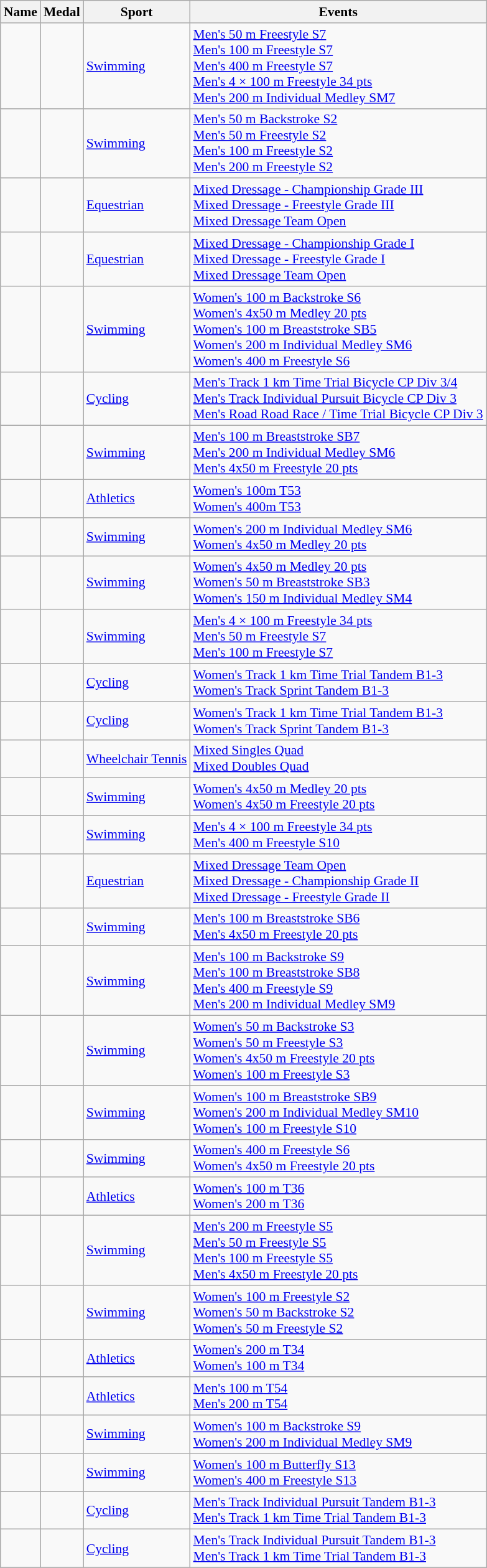<table class="wikitable sortable" style="font-size:90%">
<tr>
<th>Name</th>
<th>Medal</th>
<th>Sport</th>
<th>Events</th>
</tr>
<tr>
<td></td>
<td> <br><br><br><br></td>
<td><a href='#'>Swimming</a></td>
<td><a href='#'>Men's 50 m Freestyle S7</a><br> <a href='#'>Men's 100 m Freestyle S7</a><br> <a href='#'>Men's 400 m Freestyle S7</a><br> <a href='#'>Men's 4 × 100 m Freestyle 34 pts</a><br> <a href='#'>Men's 200 m Individual Medley SM7</a></td>
</tr>
<tr>
<td></td>
<td> <br><br><br></td>
<td><a href='#'>Swimming</a></td>
<td><a href='#'>Men's 50 m Backstroke S2</a><br> <a href='#'>Men's 50 m Freestyle S2</a><br> <a href='#'>Men's 100 m Freestyle S2</a> <br> <a href='#'>Men's 200 m Freestyle S2</a></td>
</tr>
<tr>
<td></td>
<td> <br><br></td>
<td><a href='#'>Equestrian</a></td>
<td><a href='#'>Mixed Dressage - Championship Grade III</a><br> <a href='#'>Mixed Dressage - Freestyle Grade III</a><br> <a href='#'>Mixed Dressage Team Open</a></td>
</tr>
<tr>
<td></td>
<td> <br><br></td>
<td><a href='#'>Equestrian</a></td>
<td><a href='#'>Mixed Dressage - Championship Grade I</a><br> <a href='#'>Mixed Dressage - Freestyle Grade I</a><br> <a href='#'>Mixed Dressage Team Open</a></td>
</tr>
<tr>
<td></td>
<td> <br><br><br><br></td>
<td><a href='#'>Swimming</a></td>
<td><a href='#'>Women's 100 m Backstroke S6</a><br> <a href='#'>Women's 4x50 m Medley 20 pts</a><br> <a href='#'>Women's 100 m Breaststroke SB5</a><br> <a href='#'>Women's 200 m Individual Medley SM6</a><br> <a href='#'>Women's 400 m Freestyle S6</a></td>
</tr>
<tr>
<td></td>
<td> <br><br></td>
<td><a href='#'>Cycling</a></td>
<td><a href='#'>Men's Track 1 km Time Trial Bicycle CP Div 3/4</a><br> <a href='#'>Men's Track Individual Pursuit Bicycle CP Div 3</a><br> <a href='#'>Men's Road Road Race / Time Trial Bicycle CP Div 3</a></td>
</tr>
<tr>
<td></td>
<td> <br><br></td>
<td><a href='#'>Swimming</a></td>
<td><a href='#'>Men's 100 m Breaststroke SB7</a><br> <a href='#'>Men's 200 m Individual Medley SM6</a><br> <a href='#'>Men's 4x50 m Freestyle 20 pts</a></td>
</tr>
<tr>
<td></td>
<td> <br></td>
<td><a href='#'>Athletics</a></td>
<td><a href='#'>Women's 100m T53</a><br> <a href='#'>Women's 400m T53</a></td>
</tr>
<tr>
<td></td>
<td> <br></td>
<td><a href='#'>Swimming</a></td>
<td><a href='#'>Women's 200 m Individual Medley SM6</a><br> <a href='#'>Women's 4x50 m Medley 20 pts</a></td>
</tr>
<tr>
<td></td>
<td> <br><br></td>
<td><a href='#'>Swimming</a></td>
<td><a href='#'>Women's 4x50 m Medley 20 pts</a><br> <a href='#'>Women's 50 m Breaststroke SB3</a><br> <a href='#'>Women's 150 m Individual Medley SM4</a></td>
</tr>
<tr>
<td></td>
<td> <br><br></td>
<td><a href='#'>Swimming</a></td>
<td><a href='#'>Men's 4 × 100 m Freestyle 34 pts</a><br> <a href='#'>Men's 50 m Freestyle S7</a><br> <a href='#'>Men's 100 m Freestyle S7</a></td>
</tr>
<tr>
<td></td>
<td> <br></td>
<td><a href='#'>Cycling</a></td>
<td><a href='#'>Women's Track 1 km Time Trial Tandem B1-3</a><br> <a href='#'>Women's Track Sprint Tandem B1-3</a></td>
</tr>
<tr>
<td></td>
<td> <br></td>
<td><a href='#'>Cycling</a></td>
<td><a href='#'>Women's Track 1 km Time Trial Tandem B1-3</a><br> <a href='#'>Women's Track Sprint Tandem B1-3</a></td>
</tr>
<tr>
<td></td>
<td> <br></td>
<td><a href='#'>Wheelchair Tennis</a></td>
<td><a href='#'>Mixed Singles Quad</a><br> <a href='#'>Mixed Doubles Quad</a></td>
</tr>
<tr>
<td></td>
<td> <br></td>
<td><a href='#'>Swimming</a></td>
<td><a href='#'>Women's 4x50 m Medley 20 pts</a><br> <a href='#'>Women's 4x50 m Freestyle 20 pts</a></td>
</tr>
<tr>
<td></td>
<td> <br></td>
<td><a href='#'>Swimming</a></td>
<td><a href='#'>Men's 4 × 100 m Freestyle 34 pts</a><br> <a href='#'>Men's 400 m Freestyle S10</a></td>
</tr>
<tr>
<td></td>
<td> <br><br></td>
<td><a href='#'>Equestrian</a></td>
<td><a href='#'>Mixed Dressage Team Open</a><br> <a href='#'>Mixed Dressage - Championship Grade II</a><br> <a href='#'>Mixed Dressage - Freestyle Grade II</a></td>
</tr>
<tr>
<td></td>
<td> <br></td>
<td><a href='#'>Swimming</a></td>
<td><a href='#'>Men's 100 m Breaststroke SB6</a><br> <a href='#'>Men's 4x50 m Freestyle 20 pts</a></td>
</tr>
<tr>
<td></td>
<td> <br><br><br></td>
<td><a href='#'>Swimming</a></td>
<td><a href='#'>Men's 100 m Backstroke S9</a><br> <a href='#'>Men's 100 m Breaststroke SB8</a><br> <a href='#'>Men's 400 m Freestyle S9</a><br><a href='#'>Men's 200 m Individual Medley SM9</a></td>
</tr>
<tr>
<td></td>
<td> <br><br><br></td>
<td><a href='#'>Swimming</a></td>
<td><a href='#'>Women's 50 m Backstroke S3</a><br> <a href='#'>Women's 50 m Freestyle S3</a><br> <a href='#'>Women's 4x50 m Freestyle 20 pts</a><br><a href='#'>Women's 100 m Freestyle S3</a></td>
</tr>
<tr>
<td></td>
<td> <br><br></td>
<td><a href='#'>Swimming</a></td>
<td><a href='#'>Women's 100 m Breaststroke SB9</a><br> <a href='#'>Women's 200 m Individual Medley SM10</a><br> <a href='#'>Women's 100 m Freestyle S10</a></td>
</tr>
<tr>
<td></td>
<td> <br></td>
<td><a href='#'>Swimming</a></td>
<td><a href='#'>Women's 400 m Freestyle S6</a><br> <a href='#'>Women's 4x50 m Freestyle 20 pts</a></td>
</tr>
<tr>
<td></td>
<td> <br></td>
<td><a href='#'>Athletics</a></td>
<td><a href='#'>Women's 100 m T36</a><br> <a href='#'>Women's 200 m T36</a></td>
</tr>
<tr>
<td></td>
<td> <br><br><br></td>
<td><a href='#'>Swimming</a></td>
<td><a href='#'>Men's 200 m Freestyle S5</a><br> <a href='#'>Men's 50 m Freestyle S5</a><br> <a href='#'>Men's 100 m Freestyle S5</a><br><a href='#'>Men's 4x50 m Freestyle 20 pts</a></td>
</tr>
<tr>
<td></td>
<td> <br><br></td>
<td><a href='#'>Swimming</a></td>
<td><a href='#'>Women's 100 m Freestyle S2</a><br> <a href='#'>Women's 50 m Backstroke S2</a><br> <a href='#'>Women's 50 m Freestyle S2</a></td>
</tr>
<tr>
<td></td>
<td> <br></td>
<td><a href='#'>Athletics</a></td>
<td><a href='#'>Women's 200 m T34</a><br> <a href='#'>Women's 100 m T34</a></td>
</tr>
<tr>
<td></td>
<td> <br></td>
<td><a href='#'>Athletics</a></td>
<td><a href='#'>Men's 100 m T54</a><br> <a href='#'>Men's 200 m T54</a></td>
</tr>
<tr>
<td></td>
<td> <br></td>
<td><a href='#'>Swimming</a></td>
<td><a href='#'>Women's 100 m Backstroke S9</a><br> <a href='#'>Women's 200 m Individual Medley SM9</a></td>
</tr>
<tr>
<td></td>
<td> <br></td>
<td><a href='#'>Swimming</a></td>
<td><a href='#'>Women's 100 m Butterfly S13</a><br> <a href='#'>Women's 400 m Freestyle S13</a></td>
</tr>
<tr>
<td></td>
<td> <br></td>
<td><a href='#'>Cycling</a></td>
<td><a href='#'>Men's Track Individual Pursuit Tandem B1-3</a><br> <a href='#'>Men's Track 1 km Time Trial Tandem B1-3</a></td>
</tr>
<tr>
<td></td>
<td> <br></td>
<td><a href='#'>Cycling</a></td>
<td><a href='#'>Men's Track Individual Pursuit Tandem B1-3</a><br> <a href='#'>Men's Track 1 km Time Trial Tandem B1-3</a></td>
</tr>
<tr>
</tr>
</table>
